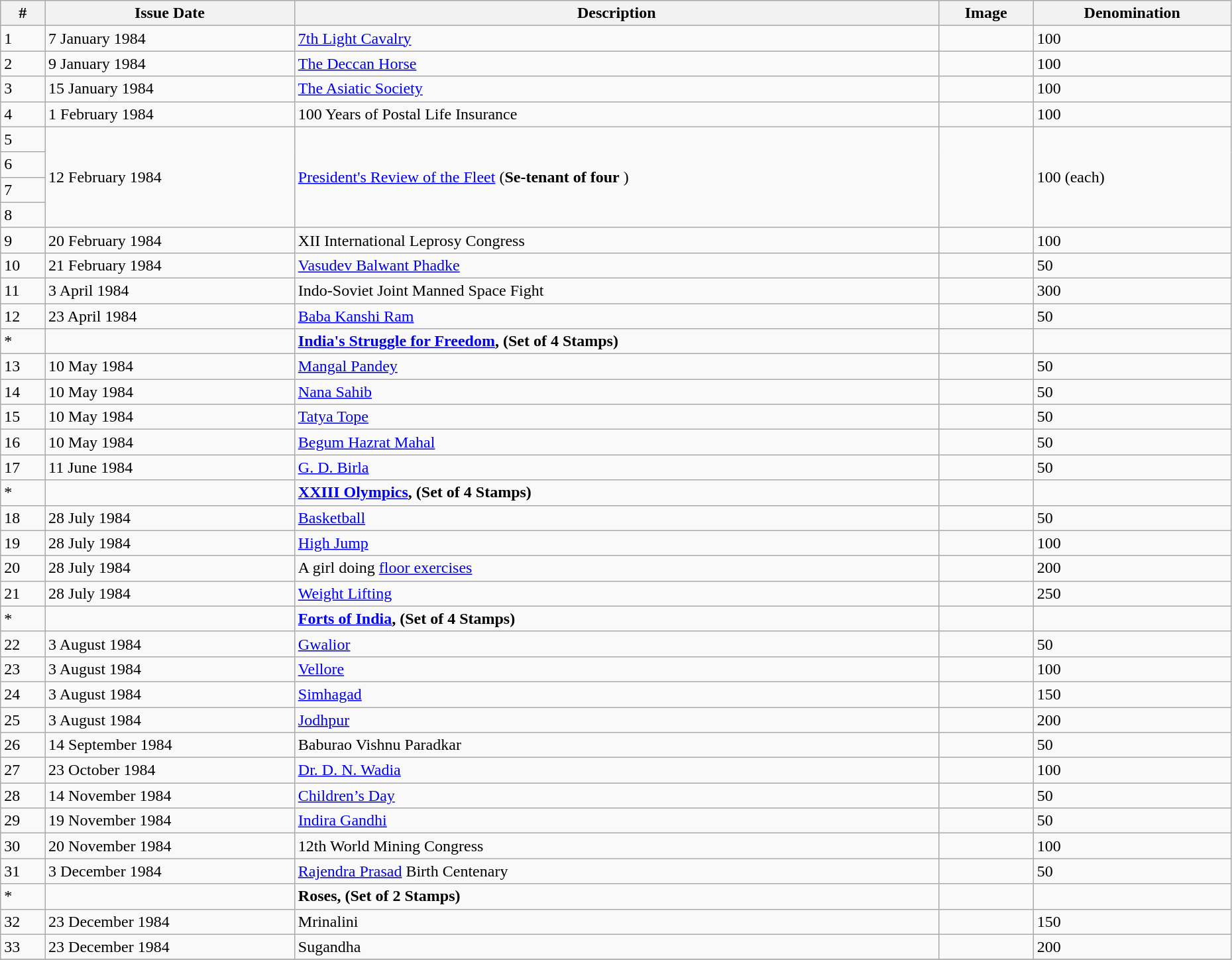<table class="wikitable" style="text-align:justify" width="98%">
<tr>
<th>#</th>
<th>Issue Date</th>
<th>Description</th>
<th>Image</th>
<th>Denomination</th>
</tr>
<tr>
<td>1</td>
<td>7 January 1984</td>
<td><a href='#'>7th Light Cavalry</a></td>
<td></td>
<td>100</td>
</tr>
<tr>
<td>2</td>
<td>9 January 1984</td>
<td><a href='#'>The Deccan Horse</a></td>
<td></td>
<td>100</td>
</tr>
<tr>
<td>3</td>
<td>15 January 1984</td>
<td><a href='#'>The Asiatic Society</a></td>
<td></td>
<td>100</td>
</tr>
<tr>
<td>4</td>
<td>1 February 1984</td>
<td>100 Years of Postal Life Insurance</td>
<td></td>
<td>100</td>
</tr>
<tr>
<td>5</td>
<td rowspan="4">12 February 1984</td>
<td rowspan="4"><a href='#'>President's Review of the Fleet</a> (<strong>Se-tenant of four</strong> )</td>
<td rowspan="4"></td>
<td rowspan="4">100 (each)</td>
</tr>
<tr>
<td>6</td>
</tr>
<tr>
<td>7</td>
</tr>
<tr>
<td>8</td>
</tr>
<tr>
<td>9</td>
<td>20 February 1984</td>
<td>XII International Leprosy Congress</td>
<td></td>
<td>100</td>
</tr>
<tr>
<td>10</td>
<td>21 February 1984</td>
<td><a href='#'>Vasudev Balwant Phadke</a></td>
<td></td>
<td>50</td>
</tr>
<tr>
<td>11</td>
<td>3 April 1984</td>
<td>Indo-Soviet Joint Manned Space Fight</td>
<td></td>
<td>300</td>
</tr>
<tr>
<td>12</td>
<td>23 April 1984</td>
<td><a href='#'>Baba Kanshi Ram</a></td>
<td></td>
<td>50</td>
</tr>
<tr>
<td>*</td>
<td></td>
<td><strong><a href='#'>India's Struggle for Freedom</a>, (Set of 4 Stamps)</strong></td>
<td></td>
<td></td>
</tr>
<tr>
<td>13</td>
<td>10 May 1984</td>
<td><a href='#'>Mangal Pandey</a></td>
<td></td>
<td>50</td>
</tr>
<tr>
<td>14</td>
<td>10 May 1984</td>
<td><a href='#'>Nana Sahib</a></td>
<td></td>
<td>50</td>
</tr>
<tr>
<td>15</td>
<td>10 May 1984</td>
<td><a href='#'>Tatya Tope</a></td>
<td></td>
<td>50</td>
</tr>
<tr>
<td>16</td>
<td>10 May 1984</td>
<td><a href='#'>Begum Hazrat Mahal</a></td>
<td></td>
<td>50</td>
</tr>
<tr>
<td>17</td>
<td>11 June 1984</td>
<td><a href='#'>G. D. Birla</a></td>
<td></td>
<td>50</td>
</tr>
<tr>
<td>*</td>
<td></td>
<td><strong><a href='#'>XXIII Olympics</a>, (Set of 4 Stamps)</strong></td>
<td></td>
<td></td>
</tr>
<tr>
<td>18</td>
<td>28 July 1984</td>
<td><a href='#'>Basketball</a></td>
<td></td>
<td>50</td>
</tr>
<tr>
<td>19</td>
<td>28 July 1984</td>
<td><a href='#'>High Jump</a></td>
<td></td>
<td>100</td>
</tr>
<tr>
<td>20</td>
<td>28 July 1984</td>
<td>A girl doing <a href='#'>floor exercises</a></td>
<td></td>
<td>200</td>
</tr>
<tr>
<td>21</td>
<td>28 July 1984</td>
<td><a href='#'>Weight Lifting</a></td>
<td></td>
<td>250</td>
</tr>
<tr>
<td>*</td>
<td></td>
<td><strong><a href='#'>Forts of India</a>, (Set of 4 Stamps)</strong></td>
<td></td>
<td></td>
</tr>
<tr>
<td>22</td>
<td>3 August 1984</td>
<td><a href='#'>Gwalior</a></td>
<td></td>
<td>50</td>
</tr>
<tr>
<td>23</td>
<td>3 August 1984</td>
<td><a href='#'>Vellore</a></td>
<td></td>
<td>100</td>
</tr>
<tr>
<td>24</td>
<td>3 August 1984</td>
<td><a href='#'>Simhagad</a></td>
<td></td>
<td>150</td>
</tr>
<tr>
<td>25</td>
<td>3 August 1984</td>
<td><a href='#'>Jodhpur</a></td>
<td></td>
<td>200</td>
</tr>
<tr>
<td>26</td>
<td>14 September 1984</td>
<td>Baburao Vishnu Paradkar</td>
<td></td>
<td>50</td>
</tr>
<tr>
<td>27</td>
<td>23 October 1984</td>
<td><a href='#'>Dr. D. N. Wadia</a></td>
<td></td>
<td>100</td>
</tr>
<tr>
<td>28</td>
<td>14 November 1984</td>
<td><a href='#'>Children’s Day</a></td>
<td></td>
<td>50</td>
</tr>
<tr>
<td>29</td>
<td>19 November 1984</td>
<td><a href='#'>Indira Gandhi</a></td>
<td></td>
<td>50</td>
</tr>
<tr>
<td>30</td>
<td>20 November 1984</td>
<td>12th World Mining Congress</td>
<td></td>
<td>100</td>
</tr>
<tr>
<td>31</td>
<td>3 December 1984</td>
<td><a href='#'>Rajendra Prasad</a> Birth Centenary</td>
<td></td>
<td>50</td>
</tr>
<tr>
<td>*</td>
<td></td>
<td><strong>Roses, (Set of 2 Stamps)</strong></td>
<td></td>
<td></td>
</tr>
<tr>
<td>32</td>
<td>23 December 1984</td>
<td>Mrinalini</td>
<td></td>
<td>150</td>
</tr>
<tr>
<td>33</td>
<td>23 December 1984</td>
<td>Sugandha</td>
<td></td>
<td>200</td>
</tr>
<tr>
</tr>
</table>
